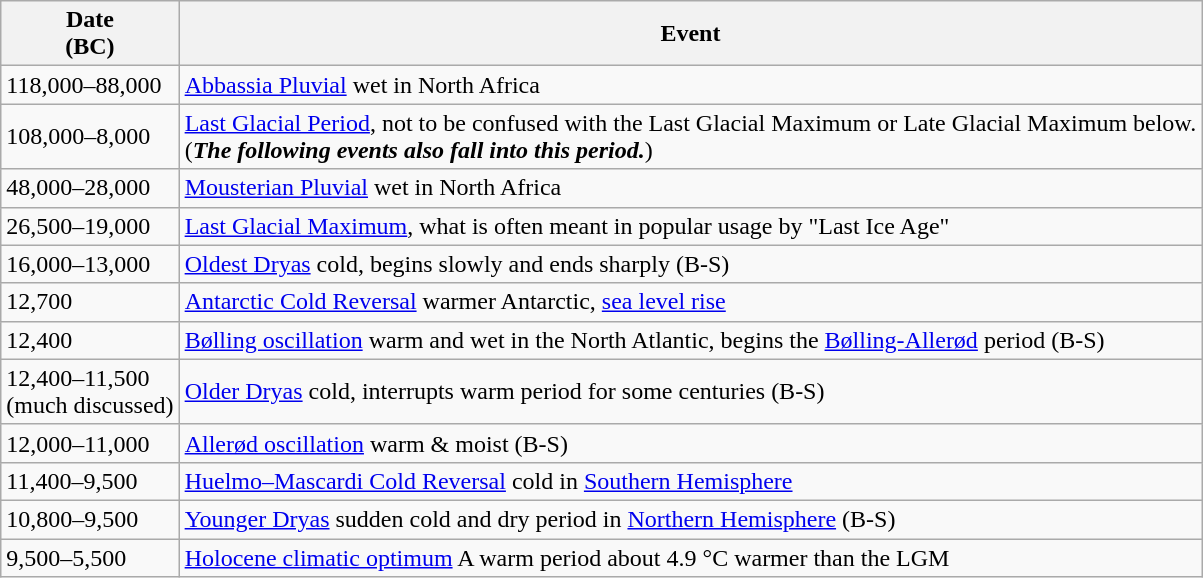<table class=wikitable>
<tr>
<th>Date<br>(BC)</th>
<th>Event</th>
</tr>
<tr>
<td>118,000–88,000</td>
<td><a href='#'>Abbassia Pluvial</a> wet in North Africa</td>
</tr>
<tr>
<td>108,000–8,000</td>
<td><a href='#'>Last Glacial Period</a>, not to be confused with the Last Glacial Maximum or Late Glacial Maximum below.<br>(<strong><em>The following events also fall into this period.</em></strong>)</td>
</tr>
<tr>
<td>48,000–28,000</td>
<td><a href='#'>Mousterian Pluvial</a> wet in North Africa</td>
</tr>
<tr>
<td>26,500–19,000</td>
<td><a href='#'>Last Glacial Maximum</a>, what is often meant in popular usage by "Last Ice Age"</td>
</tr>
<tr>
<td>16,000–13,000</td>
<td><a href='#'>Oldest Dryas</a> cold, begins slowly and ends sharply (B-S)</td>
</tr>
<tr>
<td>12,700</td>
<td><a href='#'>Antarctic Cold Reversal</a> warmer Antarctic, <a href='#'>sea level rise</a></td>
</tr>
<tr>
<td>12,400</td>
<td><a href='#'>Bølling oscillation</a> warm and wet in the North Atlantic, begins the <a href='#'>Bølling-Allerød</a> period (B-S)</td>
</tr>
<tr>
<td>12,400–11,500 <br>(much discussed)</td>
<td><a href='#'>Older Dryas</a> cold, interrupts warm period for some centuries (B-S)</td>
</tr>
<tr>
<td>12,000–11,000</td>
<td><a href='#'>Allerød oscillation</a> warm & moist (B-S)</td>
</tr>
<tr>
<td>11,400–9,500</td>
<td><a href='#'>Huelmo–Mascardi Cold Reversal</a> cold in <a href='#'>Southern Hemisphere</a></td>
</tr>
<tr>
<td>10,800–9,500</td>
<td><a href='#'>Younger Dryas</a> sudden cold and dry period in <a href='#'>Northern Hemisphere</a> (B-S)</td>
</tr>
<tr>
<td>9,500–5,500</td>
<td><a href='#'>Holocene climatic optimum</a> A warm period about 4.9 °C warmer than the LGM</td>
</tr>
</table>
